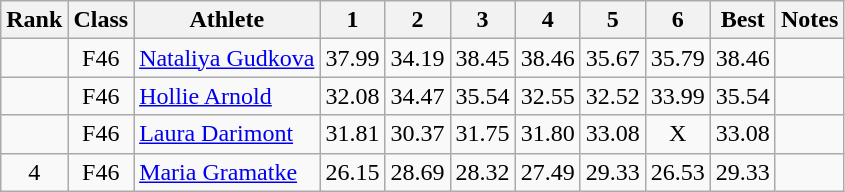<table class="wikitable sortable" style="text-align:center">
<tr>
<th>Rank</th>
<th>Class</th>
<th>Athlete</th>
<th>1</th>
<th>2</th>
<th>3</th>
<th>4</th>
<th>5</th>
<th>6</th>
<th>Best</th>
<th>Notes</th>
</tr>
<tr>
<td></td>
<td>F46</td>
<td style="text-align:left"><a href='#'>Nataliya Gudkova</a><br></td>
<td>37.99</td>
<td>34.19</td>
<td>38.45</td>
<td>38.46</td>
<td>35.67</td>
<td>35.79</td>
<td>38.46</td>
<td></td>
</tr>
<tr>
<td></td>
<td>F46</td>
<td style="text-align:left"><a href='#'>Hollie Arnold</a><br></td>
<td>32.08</td>
<td>34.47</td>
<td>35.54</td>
<td>32.55</td>
<td>32.52</td>
<td>33.99</td>
<td>35.54</td>
<td></td>
</tr>
<tr>
<td></td>
<td>F46</td>
<td style="text-align:left"><a href='#'>Laura Darimont</a><br></td>
<td>31.81</td>
<td>30.37</td>
<td>31.75</td>
<td>31.80</td>
<td>33.08</td>
<td>X</td>
<td>33.08</td>
<td></td>
</tr>
<tr>
<td>4</td>
<td>F46</td>
<td style="text-align:left"><a href='#'>Maria Gramatke</a><br></td>
<td>26.15</td>
<td>28.69</td>
<td>28.32</td>
<td>27.49</td>
<td>29.33</td>
<td>26.53</td>
<td>29.33</td>
<td></td>
</tr>
</table>
